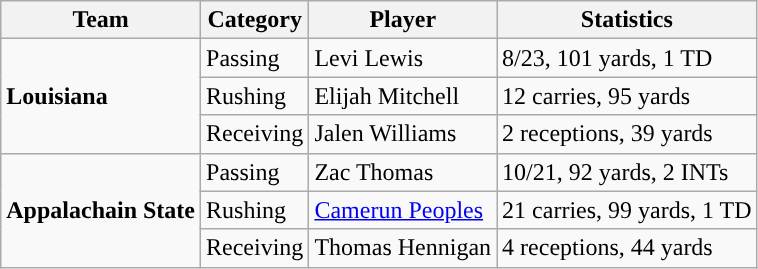<table class="wikitable" style="float: left;">
<tr>
<th>Team</th>
<th>Category</th>
<th>Player</th>
<th>Statistics</th>
</tr>
<tr>
<td rowspan=3><strong>Louisiana</strong></td>
<td>Passing</td>
<td>Levi Lewis</td>
<td>8/23, 101 yards, 1 TD</td>
</tr>
<tr>
<td>Rushing</td>
<td>Elijah Mitchell</td>
<td>12 carries, 95 yards</td>
</tr>
<tr>
<td>Receiving</td>
<td>Jalen Williams</td>
<td>2 receptions, 39 yards</td>
</tr>
<tr>
<td rowspan=3><strong>Appalachain State</strong></td>
<td>Passing</td>
<td>Zac Thomas</td>
<td>10/21, 92 yards, 2 INTs</td>
</tr>
<tr>
<td>Rushing</td>
<td><a href='#'>Camerun Peoples</a></td>
<td>21 carries, 99 yards, 1 TD</td>
</tr>
<tr>
<td>Receiving</td>
<td>Thomas Hennigan</td>
<td>4 receptions, 44 yards</td>
</tr>
</table>
